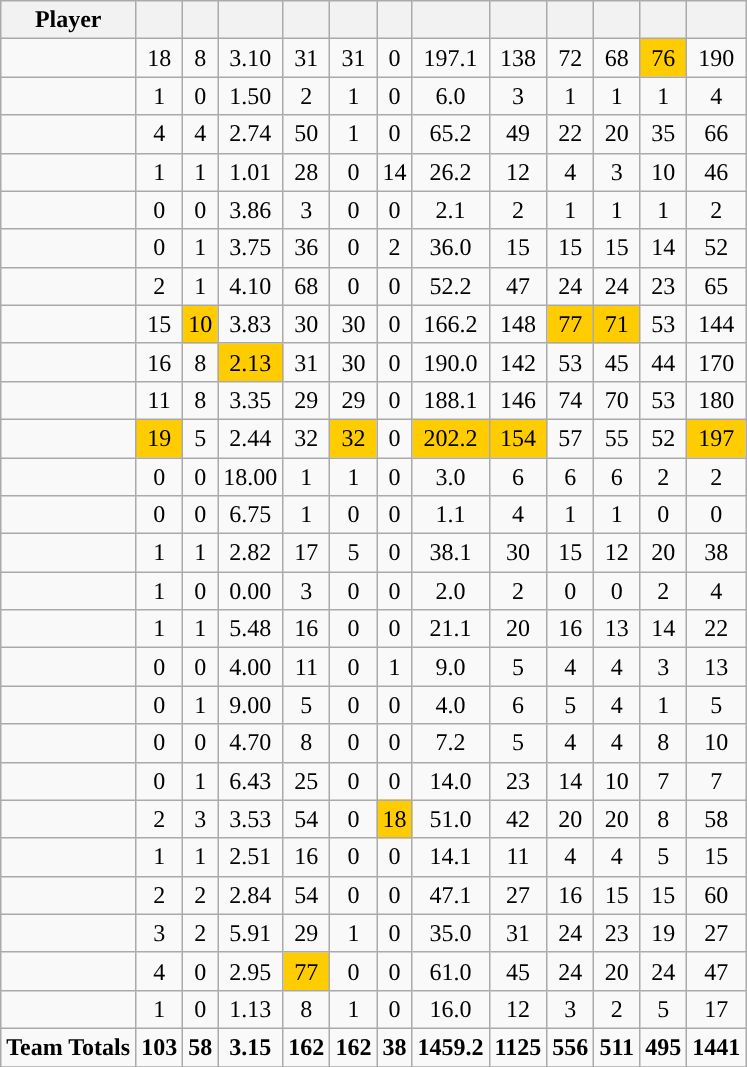<table class="wikitable sortable" style="text-align:center;">
<tr>
<th>Player</th>
<th></th>
<th></th>
<th></th>
<th></th>
<th></th>
<th></th>
<th></th>
<th></th>
<th></th>
<th></th>
<th></th>
<th></th>
</tr>
<tr>
<td align=left></td>
<td>18</td>
<td>8</td>
<td>3.10</td>
<td>31</td>
<td>31</td>
<td>0</td>
<td>197.1</td>
<td>138</td>
<td>72</td>
<td>68</td>
<td bgcolor=#ffcc00>76</td>
<td>190</td>
</tr>
<tr>
<td align=left></td>
<td>1</td>
<td>0</td>
<td>1.50</td>
<td>2</td>
<td>1</td>
<td>0</td>
<td>6.0</td>
<td>3</td>
<td>1</td>
<td>1</td>
<td>1</td>
<td>4</td>
</tr>
<tr>
<td align=left></td>
<td>4</td>
<td>4</td>
<td>2.74</td>
<td>50</td>
<td>1</td>
<td>0</td>
<td>65.2</td>
<td>49</td>
<td>22</td>
<td>20</td>
<td>35</td>
<td>66</td>
</tr>
<tr>
<td align=left></td>
<td>1</td>
<td>1</td>
<td>1.01</td>
<td>28</td>
<td>0</td>
<td>14</td>
<td>26.2</td>
<td>12</td>
<td>4</td>
<td>3</td>
<td>10</td>
<td>46</td>
</tr>
<tr>
<td align=left></td>
<td>0</td>
<td>0</td>
<td>3.86</td>
<td>3</td>
<td>0</td>
<td>0</td>
<td>2.1</td>
<td>2</td>
<td>1</td>
<td>1</td>
<td>1</td>
<td>2</td>
</tr>
<tr>
<td align=left></td>
<td>0</td>
<td>1</td>
<td>3.75</td>
<td>36</td>
<td>0</td>
<td>2</td>
<td>36.0</td>
<td>15</td>
<td>15</td>
<td>15</td>
<td>14</td>
<td>52</td>
</tr>
<tr>
<td align=left></td>
<td>2</td>
<td>1</td>
<td>4.10</td>
<td>68</td>
<td>0</td>
<td>0</td>
<td>52.2</td>
<td>47</td>
<td>24</td>
<td>24</td>
<td>23</td>
<td>65</td>
</tr>
<tr>
<td align=left></td>
<td>15</td>
<td bgcolor=#ffcc00>10</td>
<td>3.83</td>
<td>30</td>
<td>30</td>
<td>0</td>
<td>166.2</td>
<td>148</td>
<td bgcolor=#ffcc00>77</td>
<td bgcolor=#ffcc00>71</td>
<td>53</td>
<td>144</td>
</tr>
<tr>
<td align=left></td>
<td>16</td>
<td>8</td>
<td bgcolor=#ffcc00>2.13</td>
<td>31</td>
<td>30</td>
<td>0</td>
<td>190.0</td>
<td>142</td>
<td>53</td>
<td>45</td>
<td>44</td>
<td>170</td>
</tr>
<tr>
<td align=left></td>
<td>11</td>
<td>8</td>
<td>3.35</td>
<td>29</td>
<td>29</td>
<td>0</td>
<td>188.1</td>
<td>146</td>
<td>74</td>
<td>70</td>
<td>53</td>
<td>180</td>
</tr>
<tr>
<td align=left></td>
<td bgcolor=#ffcc00>19</td>
<td>5</td>
<td>2.44</td>
<td>32</td>
<td bgcolor=#ffcc00>32</td>
<td>0</td>
<td bgcolor=#ffcc00>202.2</td>
<td bgcolor=#ffcc00>154</td>
<td>57</td>
<td>55</td>
<td>52</td>
<td bgcolor=#ffcc00>197</td>
</tr>
<tr>
<td align=left></td>
<td>0</td>
<td>0</td>
<td>18.00</td>
<td>1</td>
<td>1</td>
<td>0</td>
<td>3.0</td>
<td>6</td>
<td>6</td>
<td>6</td>
<td>2</td>
<td>2</td>
</tr>
<tr>
<td align=left></td>
<td>0</td>
<td>0</td>
<td>6.75</td>
<td>1</td>
<td>0</td>
<td>0</td>
<td>1.1</td>
<td>4</td>
<td>1</td>
<td>1</td>
<td>0</td>
<td>0</td>
</tr>
<tr>
<td align=left></td>
<td>1</td>
<td>1</td>
<td>2.82</td>
<td>17</td>
<td>5</td>
<td>0</td>
<td>38.1</td>
<td>30</td>
<td>15</td>
<td>12</td>
<td>20</td>
<td>38</td>
</tr>
<tr>
<td align=left></td>
<td>1</td>
<td>0</td>
<td>0.00</td>
<td>3</td>
<td>0</td>
<td>0</td>
<td>2.0</td>
<td>2</td>
<td>0</td>
<td>0</td>
<td>2</td>
<td>4</td>
</tr>
<tr>
<td align=left></td>
<td>1</td>
<td>1</td>
<td>5.48</td>
<td>16</td>
<td>0</td>
<td>0</td>
<td>21.1</td>
<td>20</td>
<td>16</td>
<td>13</td>
<td>14</td>
<td>22</td>
</tr>
<tr>
<td align=left></td>
<td>0</td>
<td>0</td>
<td>4.00</td>
<td>11</td>
<td>0</td>
<td>1</td>
<td>9.0</td>
<td>5</td>
<td>4</td>
<td>4</td>
<td>3</td>
<td>13</td>
</tr>
<tr>
<td align=left></td>
<td>0</td>
<td>1</td>
<td>9.00</td>
<td>5</td>
<td>0</td>
<td>0</td>
<td>4.0</td>
<td>6</td>
<td>5</td>
<td>4</td>
<td>1</td>
<td>5</td>
</tr>
<tr>
<td align=left></td>
<td>0</td>
<td>0</td>
<td>4.70</td>
<td>8</td>
<td>0</td>
<td>0</td>
<td>7.2</td>
<td>5</td>
<td>4</td>
<td>4</td>
<td>8</td>
<td>10</td>
</tr>
<tr>
<td align=left></td>
<td>0</td>
<td>1</td>
<td>6.43</td>
<td>25</td>
<td>0</td>
<td>0</td>
<td>14.0</td>
<td>23</td>
<td>14</td>
<td>10</td>
<td>7</td>
<td>7</td>
</tr>
<tr>
<td align=left></td>
<td>2</td>
<td>3</td>
<td>3.53</td>
<td>54</td>
<td>0</td>
<td bgcolor=#ffcc00>18</td>
<td>51.0</td>
<td>42</td>
<td>20</td>
<td>20</td>
<td>8</td>
<td>58</td>
</tr>
<tr>
<td align=left></td>
<td>1</td>
<td>1</td>
<td>2.51</td>
<td>16</td>
<td>0</td>
<td>0</td>
<td>14.1</td>
<td>11</td>
<td>4</td>
<td>4</td>
<td>5</td>
<td>15</td>
</tr>
<tr>
<td align=left></td>
<td>2</td>
<td>2</td>
<td>2.84</td>
<td>54</td>
<td>0</td>
<td>0</td>
<td>47.1</td>
<td>27</td>
<td>16</td>
<td>15</td>
<td>15</td>
<td>60</td>
</tr>
<tr>
<td align=left></td>
<td>3</td>
<td>2</td>
<td>5.91</td>
<td>29</td>
<td>1</td>
<td>0</td>
<td>35.0</td>
<td>31</td>
<td>24</td>
<td>23</td>
<td>19</td>
<td>27</td>
</tr>
<tr>
<td align=left></td>
<td>4</td>
<td>0</td>
<td>2.95</td>
<td bgcolor=#ffcc00>77</td>
<td>0</td>
<td>0</td>
<td>61.0</td>
<td>45</td>
<td>24</td>
<td>20</td>
<td>24</td>
<td>47</td>
</tr>
<tr>
<td align=left></td>
<td>1</td>
<td>0</td>
<td>1.13</td>
<td>8</td>
<td>1</td>
<td>0</td>
<td>16.0</td>
<td>12</td>
<td>3</td>
<td>2</td>
<td>5</td>
<td>17</td>
</tr>
<tr>
<td align=left><strong>Team Totals</strong></td>
<td><strong>103</strong></td>
<td><strong>58</strong></td>
<td><strong>3.15</strong></td>
<td><strong>162</strong></td>
<td><strong>162</strong></td>
<td><strong>38</strong></td>
<td><strong>1459.2</strong></td>
<td><strong>1125</strong></td>
<td><strong>556</strong></td>
<td><strong>511</strong></td>
<td><strong>495</strong></td>
<td><strong>1441</strong></td>
</tr>
<tr class=="sortbottom">
</tr>
</table>
